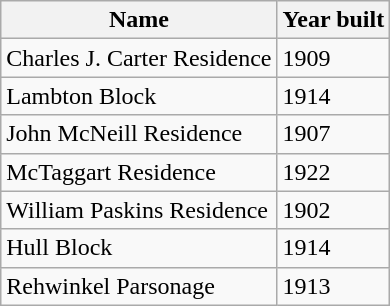<table class="wikitable">
<tr>
<th>Name</th>
<th>Year built</th>
</tr>
<tr>
<td>Charles J. Carter Residence</td>
<td>1909</td>
</tr>
<tr>
<td>Lambton Block</td>
<td>1914</td>
</tr>
<tr>
<td>John McNeill Residence</td>
<td>1907</td>
</tr>
<tr>
<td>McTaggart Residence</td>
<td>1922</td>
</tr>
<tr>
<td>William Paskins Residence</td>
<td>1902</td>
</tr>
<tr>
<td>Hull Block</td>
<td>1914</td>
</tr>
<tr>
<td>Rehwinkel Parsonage</td>
<td>1913</td>
</tr>
</table>
